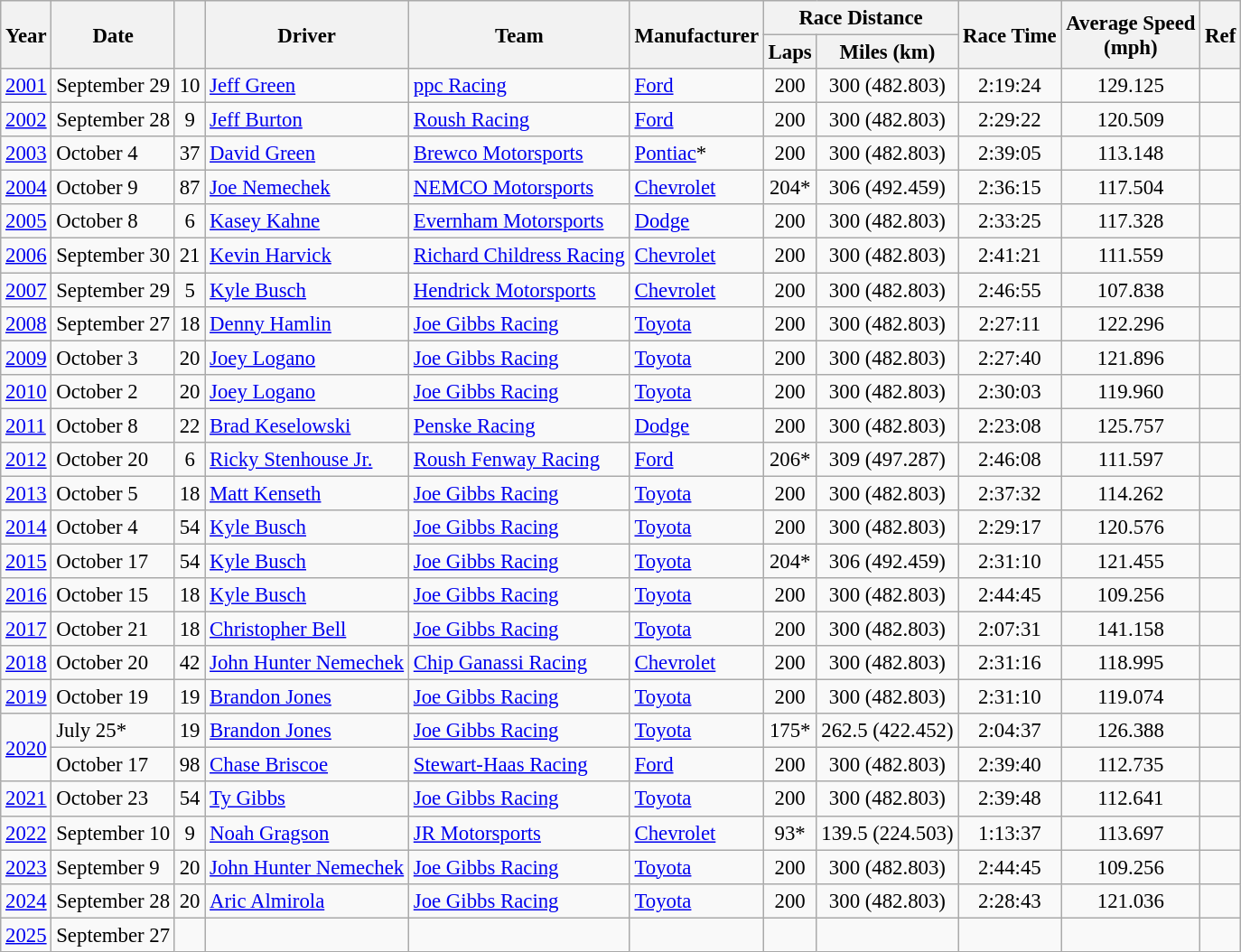<table class="wikitable" style="font-size: 95%;">
<tr>
<th rowspan="2">Year</th>
<th rowspan="2">Date</th>
<th rowspan="2"></th>
<th rowspan="2">Driver</th>
<th rowspan="2">Team</th>
<th rowspan="2">Manufacturer</th>
<th colspan="2">Race Distance</th>
<th rowspan="2">Race Time</th>
<th rowspan="2">Average Speed<br>(mph)</th>
<th rowspan="2">Ref</th>
</tr>
<tr>
<th>Laps</th>
<th>Miles (km)</th>
</tr>
<tr>
<td><a href='#'>2001</a></td>
<td>September 29</td>
<td align="center">10</td>
<td><a href='#'>Jeff Green</a></td>
<td><a href='#'>ppc Racing</a></td>
<td><a href='#'>Ford</a></td>
<td align="center">200</td>
<td align="center">300 (482.803)</td>
<td align="center">2:19:24</td>
<td align="center">129.125</td>
<td align="center"></td>
</tr>
<tr>
<td><a href='#'>2002</a></td>
<td>September 28</td>
<td align="center">9</td>
<td><a href='#'>Jeff Burton</a></td>
<td><a href='#'>Roush Racing</a></td>
<td><a href='#'>Ford</a></td>
<td align="center">200</td>
<td align="center">300 (482.803)</td>
<td align="center">2:29:22</td>
<td align="center">120.509</td>
<td align="center"></td>
</tr>
<tr>
<td><a href='#'>2003</a></td>
<td>October 4</td>
<td align="center">37</td>
<td><a href='#'>David Green</a></td>
<td><a href='#'>Brewco Motorsports</a></td>
<td><a href='#'>Pontiac</a>*</td>
<td align="center">200</td>
<td align="center">300 (482.803)</td>
<td align="center">2:39:05</td>
<td align="center">113.148</td>
<td align="center"></td>
</tr>
<tr>
<td><a href='#'>2004</a></td>
<td>October 9</td>
<td align="center">87</td>
<td><a href='#'>Joe Nemechek</a></td>
<td><a href='#'>NEMCO Motorsports</a></td>
<td><a href='#'>Chevrolet</a></td>
<td align="center">204*</td>
<td align="center">306 (492.459)</td>
<td align="center">2:36:15</td>
<td align="center">117.504</td>
<td align="center"></td>
</tr>
<tr>
<td><a href='#'>2005</a></td>
<td>October 8</td>
<td align="center">6</td>
<td><a href='#'>Kasey Kahne</a></td>
<td><a href='#'>Evernham Motorsports</a></td>
<td><a href='#'>Dodge</a></td>
<td align="center">200</td>
<td align="center">300 (482.803)</td>
<td align="center">2:33:25</td>
<td align="center">117.328</td>
<td align="center"></td>
</tr>
<tr>
<td><a href='#'>2006</a></td>
<td>September 30</td>
<td align="center">21</td>
<td><a href='#'>Kevin Harvick</a></td>
<td><a href='#'>Richard Childress Racing</a></td>
<td><a href='#'>Chevrolet</a></td>
<td align="center">200</td>
<td align="center">300 (482.803)</td>
<td align="center">2:41:21</td>
<td align="center">111.559</td>
<td align="center"></td>
</tr>
<tr>
<td><a href='#'>2007</a></td>
<td>September 29</td>
<td align="center">5</td>
<td><a href='#'>Kyle Busch</a></td>
<td><a href='#'>Hendrick Motorsports</a></td>
<td><a href='#'>Chevrolet</a></td>
<td align="center">200</td>
<td align="center">300 (482.803)</td>
<td align="center">2:46:55</td>
<td align="center">107.838</td>
<td align="center"></td>
</tr>
<tr>
<td><a href='#'>2008</a></td>
<td>September 27</td>
<td align="center">18</td>
<td><a href='#'>Denny Hamlin</a></td>
<td><a href='#'>Joe Gibbs Racing</a></td>
<td><a href='#'>Toyota</a></td>
<td align="center">200</td>
<td align="center">300 (482.803)</td>
<td align="center">2:27:11</td>
<td align="center">122.296</td>
<td align="center"></td>
</tr>
<tr>
<td><a href='#'>2009</a></td>
<td>October 3</td>
<td align="center">20</td>
<td><a href='#'>Joey Logano</a></td>
<td><a href='#'>Joe Gibbs Racing</a></td>
<td><a href='#'>Toyota</a></td>
<td align="center">200</td>
<td align="center">300 (482.803)</td>
<td align="center">2:27:40</td>
<td align="center">121.896</td>
<td align="center"></td>
</tr>
<tr>
<td><a href='#'>2010</a></td>
<td>October 2</td>
<td align="center">20</td>
<td><a href='#'>Joey Logano</a></td>
<td><a href='#'>Joe Gibbs Racing</a></td>
<td><a href='#'>Toyota</a></td>
<td align="center">200</td>
<td align="center">300 (482.803)</td>
<td align="center">2:30:03</td>
<td align="center">119.960</td>
<td align="center"></td>
</tr>
<tr>
<td><a href='#'>2011</a></td>
<td>October 8</td>
<td align="center">22</td>
<td><a href='#'>Brad Keselowski</a></td>
<td><a href='#'>Penske Racing</a></td>
<td><a href='#'>Dodge</a></td>
<td align="center">200</td>
<td align="center">300 (482.803)</td>
<td align="center">2:23:08</td>
<td align="center">125.757</td>
<td align="center"></td>
</tr>
<tr>
<td><a href='#'>2012</a></td>
<td>October 20</td>
<td align="center">6</td>
<td><a href='#'>Ricky Stenhouse Jr.</a></td>
<td><a href='#'>Roush Fenway Racing</a></td>
<td><a href='#'>Ford</a></td>
<td align="center">206*</td>
<td align="center">309 (497.287)</td>
<td align="center">2:46:08</td>
<td align="center">111.597</td>
<td align="center"></td>
</tr>
<tr>
<td><a href='#'>2013</a></td>
<td>October 5</td>
<td align="center">18</td>
<td><a href='#'>Matt Kenseth</a></td>
<td><a href='#'>Joe Gibbs Racing</a></td>
<td><a href='#'>Toyota</a></td>
<td align="center">200</td>
<td align="center">300 (482.803)</td>
<td align="center">2:37:32</td>
<td align="center">114.262</td>
<td align="center"></td>
</tr>
<tr>
<td><a href='#'>2014</a></td>
<td>October 4</td>
<td align="center">54</td>
<td><a href='#'>Kyle Busch</a></td>
<td><a href='#'>Joe Gibbs Racing</a></td>
<td><a href='#'>Toyota</a></td>
<td align="center">200</td>
<td align="center">300 (482.803)</td>
<td align="center">2:29:17</td>
<td align="center">120.576</td>
<td align="center"></td>
</tr>
<tr>
<td><a href='#'>2015</a></td>
<td>October 17</td>
<td align="center">54</td>
<td><a href='#'>Kyle Busch</a></td>
<td><a href='#'>Joe Gibbs Racing</a></td>
<td><a href='#'>Toyota</a></td>
<td align="center">204*</td>
<td align="center">306 (492.459)</td>
<td align="center">2:31:10</td>
<td align="center">121.455</td>
<td align="center"></td>
</tr>
<tr>
<td><a href='#'>2016</a></td>
<td>October 15</td>
<td align="center">18</td>
<td><a href='#'>Kyle Busch</a></td>
<td><a href='#'>Joe Gibbs Racing</a></td>
<td><a href='#'>Toyota</a></td>
<td align="center">200</td>
<td align="center">300 (482.803)</td>
<td align="center">2:44:45</td>
<td align="center">109.256</td>
<td align="center"></td>
</tr>
<tr>
<td><a href='#'>2017</a></td>
<td>October 21</td>
<td align="center">18</td>
<td><a href='#'>Christopher Bell</a></td>
<td><a href='#'>Joe Gibbs Racing</a></td>
<td><a href='#'>Toyota</a></td>
<td align="center">200</td>
<td align="center">300 (482.803)</td>
<td align="center">2:07:31</td>
<td align="center">141.158</td>
<td align="center"></td>
</tr>
<tr>
<td><a href='#'>2018</a></td>
<td>October 20</td>
<td align="center">42</td>
<td><a href='#'>John Hunter Nemechek</a></td>
<td><a href='#'>Chip Ganassi Racing</a></td>
<td><a href='#'>Chevrolet</a></td>
<td align="center">200</td>
<td align="center">300 (482.803)</td>
<td align="center">2:31:16</td>
<td align="center">118.995</td>
<td align="center"></td>
</tr>
<tr>
<td><a href='#'>2019</a></td>
<td>October 19</td>
<td align="center">19</td>
<td><a href='#'>Brandon Jones</a></td>
<td><a href='#'>Joe Gibbs Racing</a></td>
<td><a href='#'>Toyota</a></td>
<td align="center">200</td>
<td align="center">300 (482.803)</td>
<td align="center">2:31:10</td>
<td align="center">119.074</td>
<td align="center"></td>
</tr>
<tr>
<td rowspan=2><a href='#'>2020</a></td>
<td>July 25*</td>
<td align="center">19</td>
<td><a href='#'>Brandon Jones</a></td>
<td><a href='#'>Joe Gibbs Racing</a></td>
<td><a href='#'>Toyota</a></td>
<td align="center">175*</td>
<td align="center">262.5 (422.452)</td>
<td align="center">2:04:37</td>
<td align="center">126.388</td>
<td align="center"></td>
</tr>
<tr>
<td>October 17</td>
<td align="center">98</td>
<td><a href='#'>Chase Briscoe</a></td>
<td><a href='#'>Stewart-Haas Racing</a></td>
<td><a href='#'>Ford</a></td>
<td align="center">200</td>
<td align="center">300 (482.803)</td>
<td align="center">2:39:40</td>
<td align="center">112.735</td>
<td align="center"></td>
</tr>
<tr>
<td><a href='#'>2021</a></td>
<td>October 23</td>
<td align="center">54</td>
<td><a href='#'>Ty Gibbs</a></td>
<td><a href='#'>Joe Gibbs Racing</a></td>
<td><a href='#'>Toyota</a></td>
<td align="center">200</td>
<td align="center">300 (482.803)</td>
<td align="center">2:39:48</td>
<td align="center">112.641</td>
<td align="center"></td>
</tr>
<tr>
<td><a href='#'>2022</a></td>
<td>September 10</td>
<td align="center">9</td>
<td><a href='#'>Noah Gragson</a></td>
<td><a href='#'>JR Motorsports</a></td>
<td><a href='#'>Chevrolet</a></td>
<td align="center">93*</td>
<td align="center">139.5 (224.503)</td>
<td align="center">1:13:37</td>
<td align="center">113.697</td>
<td align="center"></td>
</tr>
<tr>
<td><a href='#'>2023</a></td>
<td>September 9</td>
<td align="center">20</td>
<td><a href='#'>John Hunter Nemechek</a></td>
<td><a href='#'>Joe Gibbs Racing</a></td>
<td><a href='#'>Toyota</a></td>
<td align="center">200</td>
<td align="center">300 (482.803)</td>
<td align="center">2:44:45</td>
<td align="center">109.256</td>
<td align="center"></td>
</tr>
<tr>
<td><a href='#'>2024</a></td>
<td>September 28</td>
<td align="center">20</td>
<td><a href='#'>Aric Almirola</a></td>
<td><a href='#'>Joe Gibbs Racing</a></td>
<td><a href='#'>Toyota</a></td>
<td align="center">200</td>
<td align="center">300 (482.803)</td>
<td align="center">2:28:43</td>
<td align="center">121.036</td>
<td align="center"></td>
</tr>
<tr>
<td><a href='#'>2025</a></td>
<td>September 27</td>
<td align="center"></td>
<td></td>
<td></td>
<td></td>
<td align="center"></td>
<td align="center"></td>
<td align="center"></td>
<td align="center"></td>
<td align="center"></td>
</tr>
</table>
